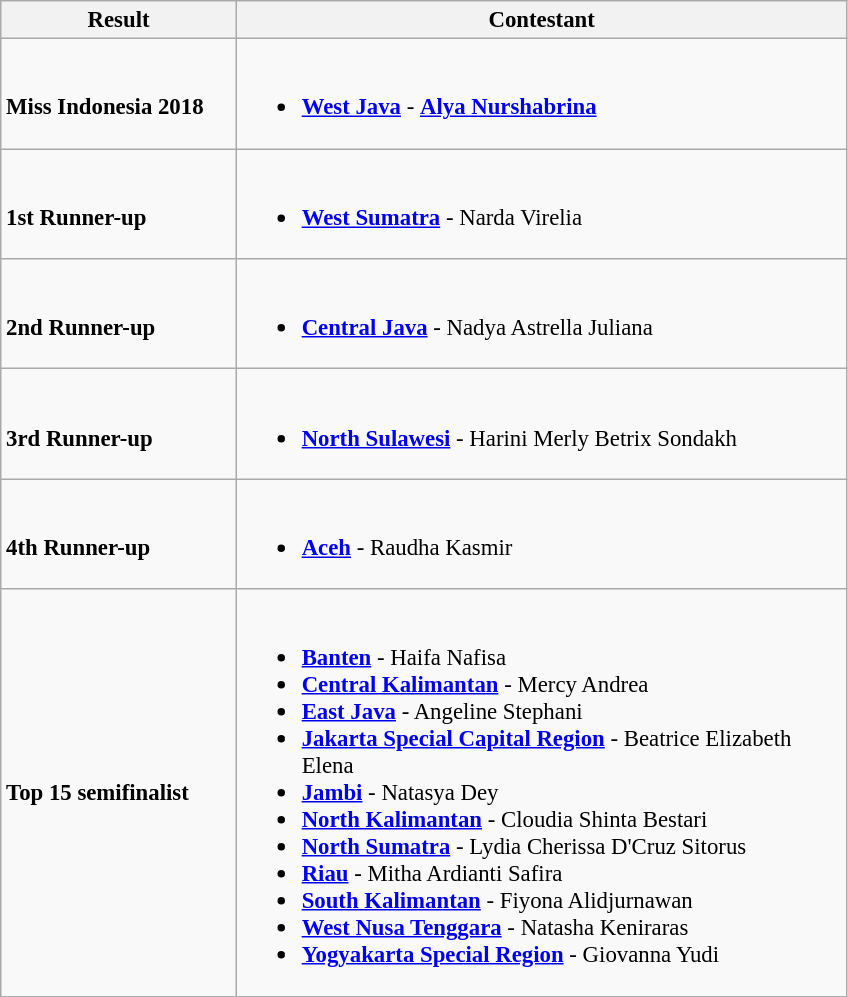<table class="wikitable" style="font-size:95%;">
<tr>
<th width="150">Result</th>
<th width="400">Contestant</th>
</tr>
<tr>
<td><br><strong>Miss Indonesia 2018</strong></td>
<td><br><ul><li> <strong><a href='#'>West Java</a></strong> - <strong><a href='#'>Alya Nurshabrina</a></strong></li></ul></td>
</tr>
<tr>
<td><br><strong>1st Runner-up</strong></td>
<td><br><ul><li> <strong><a href='#'>West Sumatra</a></strong> - Narda Virelia</li></ul></td>
</tr>
<tr>
<td><br><strong>2nd Runner-up</strong></td>
<td><br><ul><li> <strong><a href='#'>Central Java</a></strong> - Nadya Astrella Juliana</li></ul></td>
</tr>
<tr>
<td><br><strong>3rd Runner-up</strong></td>
<td><br><ul><li> <strong><a href='#'>North Sulawesi</a></strong> - Harini Merly Betrix Sondakh</li></ul></td>
</tr>
<tr>
<td><br><strong>4th Runner-up</strong></td>
<td><br><ul><li> <strong><a href='#'>Aceh</a></strong> - Raudha Kasmir</li></ul></td>
</tr>
<tr>
<td><strong>Top 15 semifinalist</strong></td>
<td><br><ul><li> <strong><a href='#'>Banten</a></strong> - Haifa Nafisa</li><li> <strong><a href='#'>Central Kalimantan</a></strong> - Mercy Andrea</li><li>  <strong><a href='#'>East Java</a></strong> - Angeline Stephani</li><li> <strong><a href='#'>Jakarta Special Capital Region</a></strong> - Beatrice Elizabeth Elena</li><li> <strong><a href='#'>Jambi</a></strong> - Natasya Dey</li><li> <strong><a href='#'>North Kalimantan</a></strong> - Cloudia Shinta Bestari</li><li> <strong><a href='#'>North Sumatra</a></strong> - Lydia Cherissa D'Cruz Sitorus</li><li> <strong><a href='#'>Riau</a></strong> - Mitha Ardianti Safira</li><li>  <strong><a href='#'>South Kalimantan</a></strong> - Fiyona Alidjurnawan</li><li> <strong><a href='#'>West Nusa Tenggara</a></strong> - Natasha Keniraras</li><li> <strong><a href='#'>Yogyakarta Special Region</a></strong> - Giovanna Yudi</li></ul></td>
</tr>
</table>
